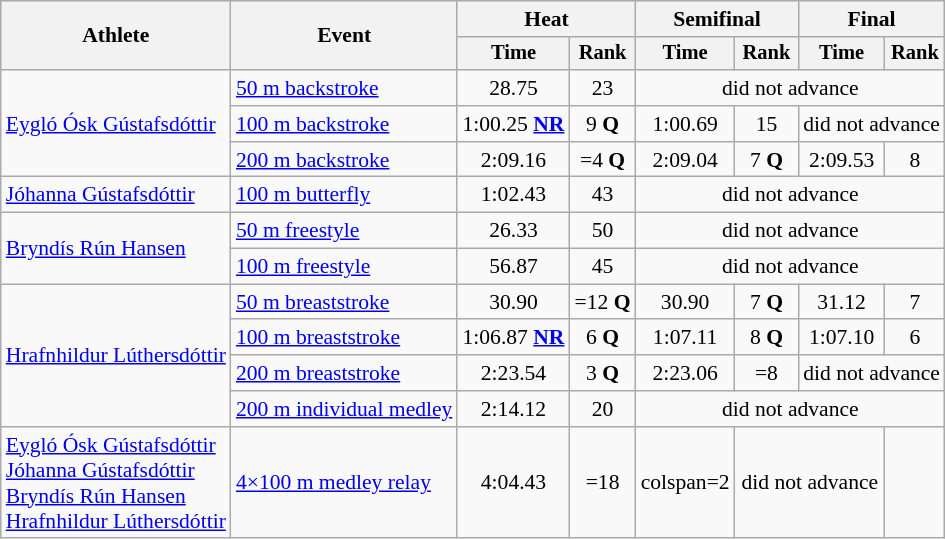<table class=wikitable style="font-size:90%">
<tr>
<th rowspan=2>Athlete</th>
<th rowspan=2>Event</th>
<th colspan="2">Heat</th>
<th colspan="2">Semifinal</th>
<th colspan="2">Final</th>
</tr>
<tr style="font-size:95%">
<th>Time</th>
<th>Rank</th>
<th>Time</th>
<th>Rank</th>
<th>Time</th>
<th>Rank</th>
</tr>
<tr align=center>
<td align=left rowspan=3><a href='#'>Eygló Ósk Gústafsdóttir</a></td>
<td align=left><a href='#'>50 m backstroke</a></td>
<td>28.75</td>
<td>23</td>
<td colspan=4>did not advance</td>
</tr>
<tr align=center>
<td align=left><a href='#'>100 m backstroke</a></td>
<td>1:00.25 <strong><a href='#'>NR</a></strong></td>
<td>9 <strong>Q</strong></td>
<td>1:00.69</td>
<td>15</td>
<td colspan=2>did not advance</td>
</tr>
<tr align=center>
<td align=left><a href='#'>200 m backstroke</a></td>
<td>2:09.16</td>
<td>=4 <strong>Q</strong></td>
<td>2:09.04</td>
<td>7 <strong>Q</strong></td>
<td>2:09.53</td>
<td>8</td>
</tr>
<tr align=center>
<td align=left><a href='#'>Jóhanna Gústafsdóttir</a></td>
<td align=left><a href='#'>100 m butterfly</a></td>
<td>1:02.43</td>
<td>43</td>
<td colspan=4>did not advance</td>
</tr>
<tr align=center>
<td align=left rowspan=2><a href='#'>Bryndís Rún Hansen</a></td>
<td align=left><a href='#'>50 m freestyle</a></td>
<td>26.33</td>
<td>50</td>
<td colspan=4>did not advance</td>
</tr>
<tr align=center>
<td align=left><a href='#'>100 m freestyle</a></td>
<td>56.87</td>
<td>45</td>
<td colspan=4>did not advance</td>
</tr>
<tr align=center>
<td align=left rowspan=4><a href='#'>Hrafnhildur Lúthersdóttir</a></td>
<td align=left><a href='#'>50 m breaststroke</a></td>
<td>30.90</td>
<td>=12 <strong>Q</strong></td>
<td>30.90</td>
<td>7 <strong>Q</strong></td>
<td>31.12</td>
<td>7</td>
</tr>
<tr align=center>
<td align=left><a href='#'>100 m breaststroke</a></td>
<td>1:06.87 <strong><a href='#'>NR</a></strong></td>
<td>6 <strong>Q</strong></td>
<td>1:07.11</td>
<td>8 <strong>Q</strong></td>
<td>1:07.10</td>
<td>6</td>
</tr>
<tr align=center>
<td align=left><a href='#'>200 m breaststroke</a></td>
<td>2:23.54</td>
<td>3 <strong>Q</strong></td>
<td>2:23.06</td>
<td>=8</td>
<td colspan=2>did not advance</td>
</tr>
<tr align=center>
<td align=left><a href='#'>200 m individual medley</a></td>
<td>2:14.12</td>
<td>20</td>
<td colspan=4>did not advance</td>
</tr>
<tr align=center>
<td align=left><a href='#'>Eygló Ósk Gústafsdóttir</a><br><a href='#'>Jóhanna Gústafsdóttir</a><br><a href='#'>Bryndís Rún Hansen</a><br><a href='#'>Hrafnhildur Lúthersdóttir</a></td>
<td align=left><a href='#'>4×100 m medley relay</a></td>
<td>4:04.43</td>
<td>=18</td>
<td>colspan=2 </td>
<td colspan=2>did not advance</td>
</tr>
</table>
